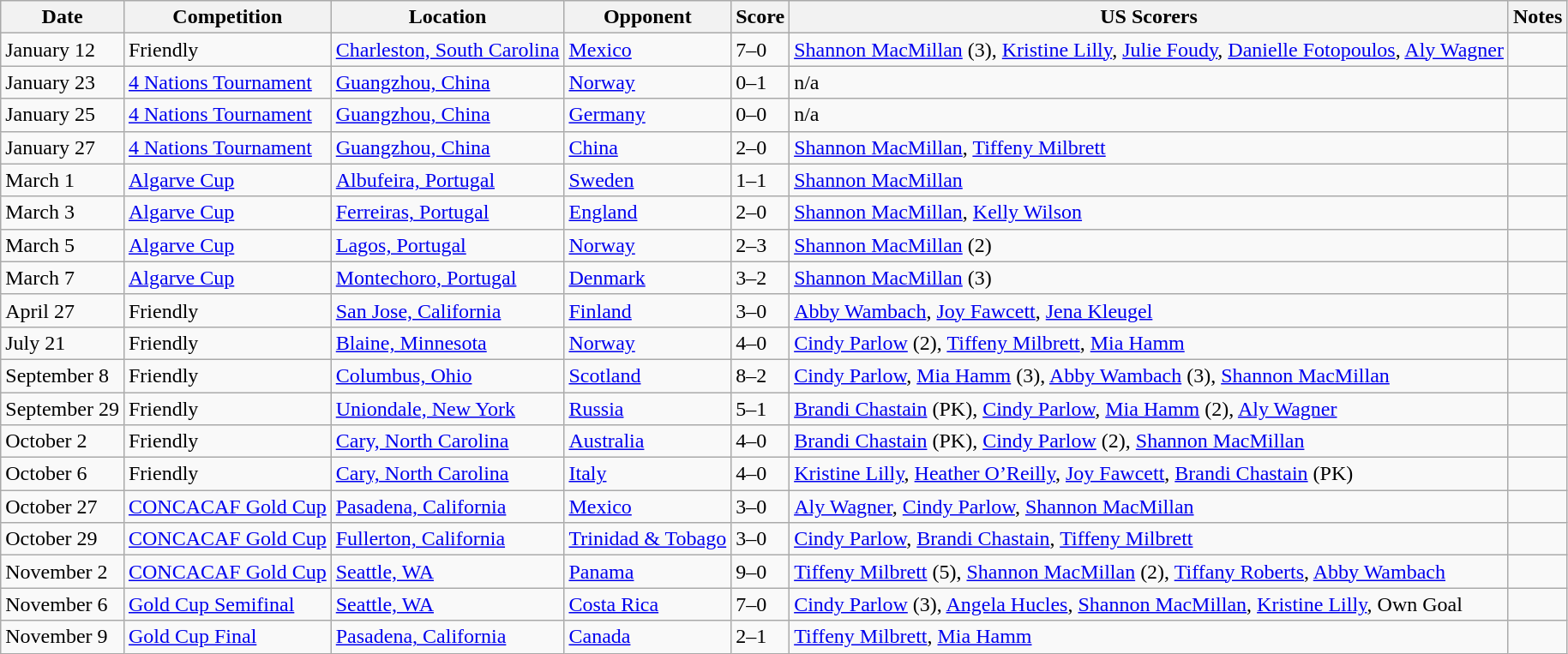<table class="wikitable">
<tr>
<th>Date</th>
<th>Competition</th>
<th>Location</th>
<th>Opponent</th>
<th>Score</th>
<th>US Scorers</th>
<th>Notes</th>
</tr>
<tr>
<td>January 12</td>
<td>Friendly</td>
<td><a href='#'>Charleston, South Carolina</a></td>
<td><a href='#'>Mexico</a></td>
<td>7–0</td>
<td><a href='#'>Shannon MacMillan</a> (3), <a href='#'>Kristine Lilly</a>, <a href='#'>Julie Foudy</a>, <a href='#'>Danielle Fotopoulos</a>, <a href='#'>Aly Wagner</a></td>
<td></td>
</tr>
<tr>
<td>January 23</td>
<td><a href='#'>4 Nations Tournament</a></td>
<td><a href='#'>Guangzhou, China</a></td>
<td><a href='#'>Norway</a></td>
<td>0–1</td>
<td>n/a</td>
<td></td>
</tr>
<tr>
<td>January 25</td>
<td><a href='#'>4 Nations Tournament</a></td>
<td><a href='#'>Guangzhou, China</a></td>
<td><a href='#'>Germany</a></td>
<td>0–0</td>
<td>n/a</td>
<td></td>
</tr>
<tr>
<td>January 27</td>
<td><a href='#'>4 Nations Tournament</a></td>
<td><a href='#'>Guangzhou, China</a></td>
<td><a href='#'>China</a></td>
<td>2–0</td>
<td><a href='#'>Shannon MacMillan</a>, <a href='#'>Tiffeny Milbrett</a></td>
<td></td>
</tr>
<tr>
<td>March 1</td>
<td><a href='#'>Algarve Cup</a></td>
<td><a href='#'>Albufeira, Portugal</a></td>
<td><a href='#'>Sweden</a></td>
<td>1–1</td>
<td><a href='#'>Shannon MacMillan</a></td>
<td></td>
</tr>
<tr>
<td>March 3</td>
<td><a href='#'>Algarve Cup</a></td>
<td><a href='#'>Ferreiras, Portugal</a></td>
<td><a href='#'>England</a></td>
<td>2–0</td>
<td><a href='#'>Shannon MacMillan</a>, <a href='#'>Kelly Wilson</a></td>
<td></td>
</tr>
<tr>
<td>March 5</td>
<td><a href='#'>Algarve Cup</a></td>
<td><a href='#'>Lagos, Portugal</a></td>
<td><a href='#'>Norway</a></td>
<td>2–3</td>
<td><a href='#'>Shannon MacMillan</a> (2)</td>
<td></td>
</tr>
<tr>
<td>March 7</td>
<td><a href='#'>Algarve Cup</a></td>
<td><a href='#'>Montechoro, Portugal</a></td>
<td><a href='#'>Denmark</a></td>
<td>3–2</td>
<td><a href='#'>Shannon MacMillan</a> (3)</td>
<td></td>
</tr>
<tr>
<td>April 27</td>
<td>Friendly</td>
<td><a href='#'>San Jose, California</a></td>
<td><a href='#'>Finland</a></td>
<td>3–0</td>
<td><a href='#'>Abby Wambach</a>, <a href='#'>Joy Fawcett</a>, <a href='#'>Jena Kleugel</a></td>
<td></td>
</tr>
<tr>
<td>July 21</td>
<td>Friendly</td>
<td><a href='#'>Blaine, Minnesota</a></td>
<td><a href='#'>Norway</a></td>
<td>4–0</td>
<td><a href='#'>Cindy Parlow</a> (2), <a href='#'>Tiffeny Milbrett</a>, <a href='#'>Mia Hamm</a></td>
<td></td>
</tr>
<tr>
<td>September 8</td>
<td>Friendly</td>
<td><a href='#'>Columbus, Ohio</a></td>
<td><a href='#'>Scotland</a></td>
<td>8–2</td>
<td><a href='#'>Cindy Parlow</a>, <a href='#'>Mia Hamm</a> (3), <a href='#'>Abby Wambach</a> (3), <a href='#'>Shannon MacMillan</a></td>
<td></td>
</tr>
<tr>
<td>September 29</td>
<td>Friendly</td>
<td><a href='#'>Uniondale, New York</a></td>
<td><a href='#'>Russia</a></td>
<td>5–1</td>
<td><a href='#'>Brandi Chastain</a> (PK), <a href='#'>Cindy Parlow</a>, <a href='#'>Mia Hamm</a> (2), <a href='#'>Aly Wagner</a></td>
<td></td>
</tr>
<tr>
<td>October 2</td>
<td>Friendly</td>
<td><a href='#'>Cary, North Carolina</a></td>
<td><a href='#'>Australia</a></td>
<td>4–0</td>
<td><a href='#'>Brandi Chastain</a> (PK), <a href='#'>Cindy Parlow</a> (2), <a href='#'>Shannon MacMillan</a></td>
<td></td>
</tr>
<tr>
<td>October 6</td>
<td>Friendly</td>
<td><a href='#'>Cary, North Carolina</a></td>
<td><a href='#'>Italy</a></td>
<td>4–0</td>
<td><a href='#'>Kristine Lilly</a>, <a href='#'>Heather O’Reilly</a>, <a href='#'>Joy Fawcett</a>, <a href='#'>Brandi Chastain</a> (PK)</td>
<td></td>
</tr>
<tr>
<td>October 27</td>
<td><a href='#'>CONCACAF Gold Cup</a></td>
<td><a href='#'>Pasadena, California</a></td>
<td><a href='#'>Mexico</a></td>
<td>3–0</td>
<td><a href='#'>Aly Wagner</a>, <a href='#'>Cindy Parlow</a>, <a href='#'>Shannon MacMillan</a></td>
<td></td>
</tr>
<tr>
<td>October 29</td>
<td><a href='#'>CONCACAF Gold Cup</a></td>
<td><a href='#'>Fullerton, California</a></td>
<td><a href='#'>Trinidad & Tobago</a></td>
<td>3–0</td>
<td><a href='#'>Cindy Parlow</a>, <a href='#'>Brandi Chastain</a>, <a href='#'>Tiffeny Milbrett</a></td>
<td></td>
</tr>
<tr>
<td>November 2</td>
<td><a href='#'>CONCACAF Gold Cup</a></td>
<td><a href='#'>Seattle, WA</a></td>
<td><a href='#'>Panama</a></td>
<td>9–0</td>
<td><a href='#'>Tiffeny Milbrett</a> (5), <a href='#'>Shannon MacMillan</a> (2), <a href='#'>Tiffany Roberts</a>, <a href='#'>Abby Wambach</a></td>
<td></td>
</tr>
<tr>
<td>November 6</td>
<td><a href='#'>Gold Cup Semifinal</a></td>
<td><a href='#'>Seattle, WA</a></td>
<td><a href='#'>Costa Rica</a></td>
<td>7–0</td>
<td><a href='#'>Cindy Parlow</a> (3), <a href='#'>Angela Hucles</a>, <a href='#'>Shannon MacMillan</a>, <a href='#'>Kristine Lilly</a>, Own Goal</td>
<td></td>
</tr>
<tr>
<td>November 9</td>
<td><a href='#'>Gold Cup Final</a></td>
<td><a href='#'>Pasadena, California</a></td>
<td><a href='#'>Canada</a></td>
<td>2–1</td>
<td><a href='#'>Tiffeny Milbrett</a>, <a href='#'>Mia Hamm</a></td>
<td></td>
</tr>
</table>
